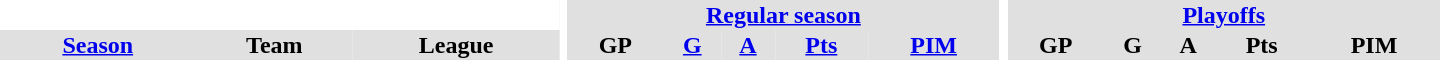<table border="0" cellpadding="1" cellspacing="0" style="text-align:center; width:60em">
<tr bgcolor="#e0e0e0">
<th colspan="3" bgcolor="#ffffff"></th>
<th rowspan="99" bgcolor="#ffffff"></th>
<th colspan="5"><a href='#'>Regular season</a></th>
<th rowspan="99" bgcolor="#ffffff"></th>
<th colspan="5"><a href='#'>Playoffs</a></th>
</tr>
<tr bgcolor="#e0e0e0">
<th><a href='#'>Season</a></th>
<th>Team</th>
<th>League</th>
<th>GP</th>
<th><a href='#'>G</a></th>
<th><a href='#'>A</a></th>
<th><a href='#'>Pts</a></th>
<th><a href='#'>PIM</a></th>
<th>GP</th>
<th>G</th>
<th>A</th>
<th>Pts</th>
<th>PIM</th>
</tr>
</table>
